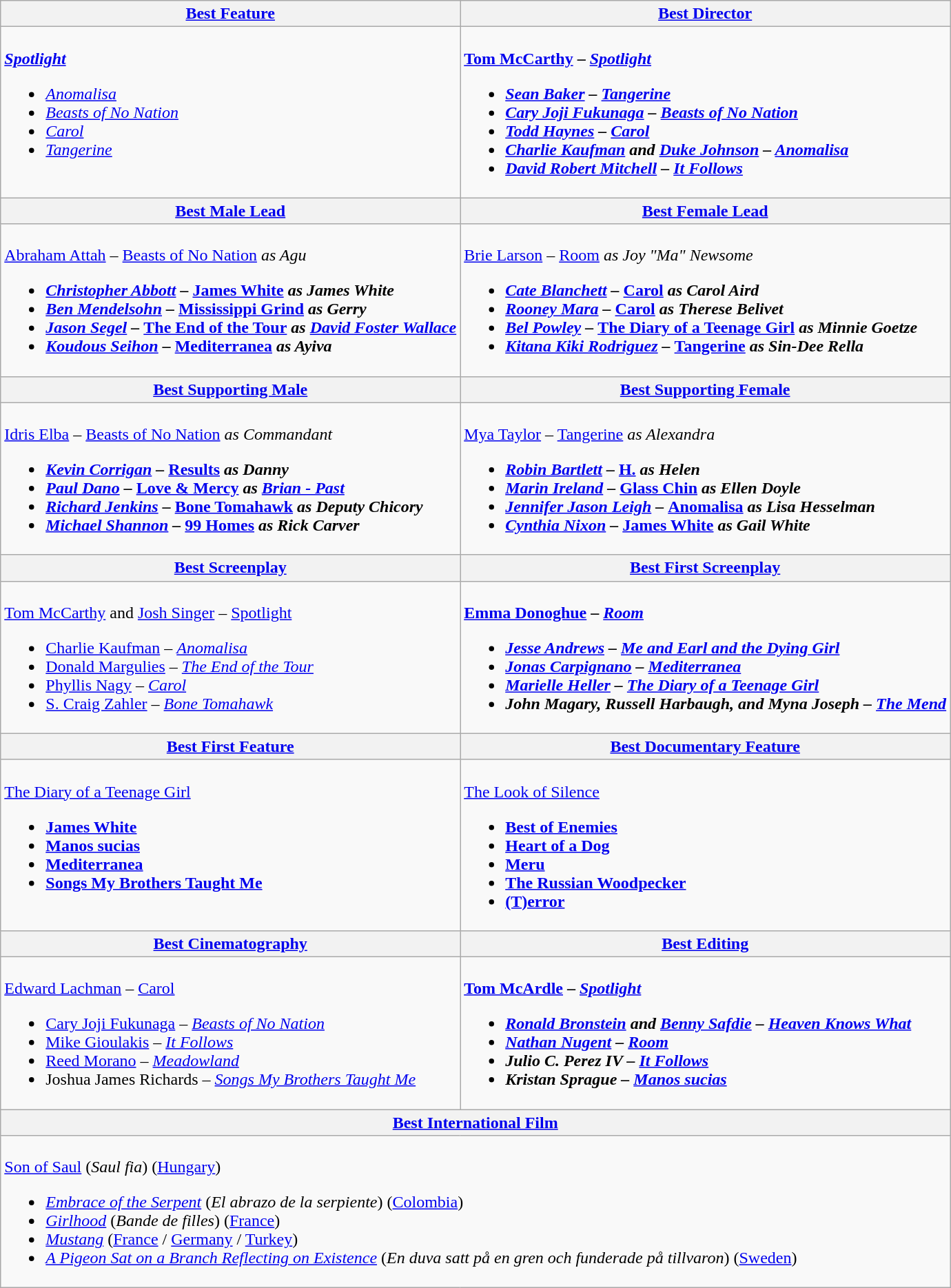<table class=wikitable style="width=100%">
<tr>
<th style="width=50%"><a href='#'>Best Feature</a></th>
<th style="width=50%"><a href='#'>Best Director</a></th>
</tr>
<tr>
<td valign="top"><br><strong><em><a href='#'>Spotlight</a></em></strong><ul><li><em><a href='#'>Anomalisa</a></em></li><li><em><a href='#'>Beasts of No Nation</a></em></li><li><em><a href='#'>Carol</a></em></li><li><em><a href='#'>Tangerine</a></em></li></ul></td>
<td valign="top"><br><strong><a href='#'>Tom McCarthy</a> – <em><a href='#'>Spotlight</a><strong><em><ul><li><a href='#'>Sean Baker</a> – </em><a href='#'>Tangerine</a><em></li><li><a href='#'>Cary Joji Fukunaga</a> – </em><a href='#'>Beasts of No Nation</a><em></li><li><a href='#'>Todd Haynes</a> – </em><a href='#'>Carol</a><em></li><li><a href='#'>Charlie Kaufman</a> and <a href='#'>Duke Johnson</a> – </em><a href='#'>Anomalisa</a><em></li><li><a href='#'>David Robert Mitchell</a> – </em><a href='#'>It Follows</a><em></li></ul></td>
</tr>
<tr>
<th style="width=50%"><a href='#'>Best Male Lead</a></th>
<th style="width=50%"><a href='#'>Best Female Lead</a></th>
</tr>
<tr>
<td valign="top"><br></strong><a href='#'>Abraham Attah</a> – </em><a href='#'>Beasts of No Nation</a><em> as Agu<strong><ul><li><a href='#'>Christopher Abbott</a> – </em><a href='#'>James White</a><em> as James White</li><li><a href='#'>Ben Mendelsohn</a> – </em><a href='#'>Mississippi Grind</a><em> as Gerry</li><li><a href='#'>Jason Segel</a> – </em><a href='#'>The End of the Tour</a><em> as <a href='#'>David Foster Wallace</a></li><li><a href='#'>Koudous Seihon</a> – </em><a href='#'>Mediterranea</a><em> as Ayiva</li></ul></td>
<td valign="top"><br></strong><a href='#'>Brie Larson</a> – </em><a href='#'>Room</a><em> as Joy "Ma" Newsome<strong><ul><li><a href='#'>Cate Blanchett</a> – </em><a href='#'>Carol</a><em> as Carol Aird</li><li><a href='#'>Rooney Mara</a> – </em><a href='#'>Carol</a><em> as Therese Belivet</li><li><a href='#'>Bel Powley</a> – </em><a href='#'>The Diary of a Teenage Girl</a><em> as Minnie Goetze</li><li><a href='#'>Kitana Kiki Rodriguez</a> – </em><a href='#'>Tangerine</a><em> as Sin-Dee Rella</li></ul></td>
</tr>
<tr>
<th style="width=50%"><a href='#'>Best Supporting Male</a></th>
<th style="width=50%"><a href='#'>Best Supporting Female</a></th>
</tr>
<tr>
<td valign="top"><br></strong><a href='#'>Idris Elba</a> – </em><a href='#'>Beasts of No Nation</a><em> as Commandant<strong><ul><li><a href='#'>Kevin Corrigan</a> – </em><a href='#'>Results</a><em> as Danny</li><li><a href='#'>Paul Dano</a> – </em><a href='#'>Love & Mercy</a><em> as <a href='#'>Brian - Past</a></li><li><a href='#'>Richard Jenkins</a> – </em><a href='#'>Bone Tomahawk</a><em> as Deputy Chicory</li><li><a href='#'>Michael Shannon</a> – </em><a href='#'>99 Homes</a><em> as Rick Carver</li></ul></td>
<td valign="top"><br></strong><a href='#'>Mya Taylor</a> – </em><a href='#'>Tangerine</a><em> as Alexandra<strong><ul><li><a href='#'>Robin Bartlett</a> – </em><a href='#'>H.</a><em> as Helen</li><li><a href='#'>Marin Ireland</a> – </em><a href='#'>Glass Chin</a><em> as Ellen Doyle</li><li><a href='#'>Jennifer Jason Leigh</a> – </em><a href='#'>Anomalisa</a><em> as Lisa Hesselman</li><li><a href='#'>Cynthia Nixon</a> – </em><a href='#'>James White</a><em> as Gail White</li></ul></td>
</tr>
<tr>
<th style="width=50%"><a href='#'>Best Screenplay</a></th>
<th style="width=50%"><a href='#'>Best First Screenplay</a></th>
</tr>
<tr>
<td valign="top"><br></strong><a href='#'>Tom McCarthy</a> and <a href='#'>Josh Singer</a> – </em><a href='#'>Spotlight</a></em></strong><ul><li><a href='#'>Charlie Kaufman</a> – <em><a href='#'>Anomalisa</a></em></li><li><a href='#'>Donald Margulies</a> – <em><a href='#'>The End of the Tour</a></em></li><li><a href='#'>Phyllis Nagy</a> – <em><a href='#'>Carol</a></em></li><li><a href='#'>S. Craig Zahler</a> – <em><a href='#'>Bone Tomahawk</a></em></li></ul></td>
<td valign="top"><br><strong><a href='#'>Emma Donoghue</a> – <em><a href='#'>Room</a><strong><em><ul><li><a href='#'>Jesse Andrews</a> – </em><a href='#'>Me and Earl and the Dying Girl</a><em></li><li><a href='#'>Jonas Carpignano</a> – </em><a href='#'>Mediterranea</a><em></li><li><a href='#'>Marielle Heller</a> – </em><a href='#'>The Diary of a Teenage Girl</a><em></li><li>John Magary, Russell Harbaugh, and Myna Joseph – </em><a href='#'>The Mend</a><em></li></ul></td>
</tr>
<tr>
<th style="width=50%"><a href='#'>Best First Feature</a></th>
<th style="width=50%"><a href='#'>Best Documentary Feature</a></th>
</tr>
<tr>
<td valign="top"><br></em></strong><a href='#'>The Diary of a Teenage Girl</a><strong><em><ul><li></em><a href='#'>James White</a><em></li><li></em><a href='#'>Manos sucias</a><em></li><li></em><a href='#'>Mediterranea</a><em></li><li></em><a href='#'>Songs My Brothers Taught Me</a><em></li></ul></td>
<td valign="top"><br></em></strong><a href='#'>The Look of Silence</a><strong><em><ul><li></em><a href='#'>Best of Enemies</a><em></li><li></em><a href='#'>Heart of a Dog</a><em></li><li></em><a href='#'>Meru</a><em></li><li></em><a href='#'>The Russian Woodpecker</a><em></li><li></em><a href='#'>(T)error</a><em></li></ul></td>
</tr>
<tr>
<th style="width=50%"><a href='#'>Best Cinematography</a></th>
<th style="width=50%"><a href='#'>Best Editing</a></th>
</tr>
<tr>
<td valign="top"><br></strong><a href='#'>Edward Lachman</a> – </em><a href='#'>Carol</a></em></strong><ul><li><a href='#'>Cary Joji Fukunaga</a> – <em><a href='#'>Beasts of No Nation</a></em></li><li><a href='#'>Mike Gioulakis</a> – <em><a href='#'>It Follows</a></em></li><li><a href='#'>Reed Morano</a> – <em><a href='#'>Meadowland</a></em></li><li>Joshua James Richards – <em><a href='#'>Songs My Brothers Taught Me</a></em></li></ul></td>
<td valign="top"><br><strong><a href='#'>Tom McArdle</a> – <em><a href='#'>Spotlight</a><strong><em><ul><li><a href='#'>Ronald Bronstein</a> and <a href='#'>Benny Safdie</a> – </em><a href='#'>Heaven Knows What</a><em></li><li><a href='#'>Nathan Nugent</a> – </em><a href='#'>Room</a><em></li><li>Julio C. Perez IV – </em><a href='#'>It Follows</a><em></li><li>Kristan Sprague – </em><a href='#'>Manos sucias</a><em></li></ul></td>
</tr>
<tr>
<th colspan="2" style="width=50%"><a href='#'>Best International Film</a></th>
</tr>
<tr>
<td colspan="2" valign="top"><br></em></strong><a href='#'>Son of Saul</a></em> (<em>Saul fia</em>) (<a href='#'>Hungary</a>)</strong><ul><li><em><a href='#'>Embrace of the Serpent</a></em> (<em>El abrazo de la serpiente</em>) (<a href='#'>Colombia</a>)</li><li><em><a href='#'>Girlhood</a></em> (<em>Bande de filles</em>) (<a href='#'>France</a>)</li><li><em><a href='#'>Mustang</a></em> (<a href='#'>France</a> / <a href='#'>Germany</a> / <a href='#'>Turkey</a>)</li><li><em><a href='#'>A Pigeon Sat on a Branch Reflecting on Existence</a></em> (<em>En duva satt på en gren och funderade på tillvaron</em>) (<a href='#'>Sweden</a>)</li></ul></td>
</tr>
</table>
